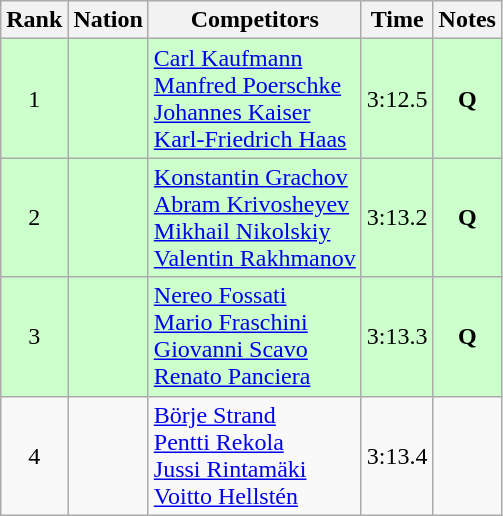<table class="wikitable sortable" style="text-align:center">
<tr>
<th>Rank</th>
<th>Nation</th>
<th>Competitors</th>
<th>Time</th>
<th>Notes</th>
</tr>
<tr bgcolor=ccffcc>
<td>1</td>
<td align=left></td>
<td align=left><a href='#'>Carl Kaufmann</a><br><a href='#'>Manfred Poerschke</a><br><a href='#'>Johannes Kaiser</a><br><a href='#'>Karl-Friedrich Haas</a></td>
<td>3:12.5</td>
<td><strong>Q</strong></td>
</tr>
<tr bgcolor=ccffcc>
<td>2</td>
<td align=left></td>
<td align=left><a href='#'>Konstantin Grachov</a><br><a href='#'>Abram Krivosheyev</a><br><a href='#'>Mikhail Nikolskiy</a><br><a href='#'>Valentin Rakhmanov</a></td>
<td>3:13.2</td>
<td><strong>Q</strong></td>
</tr>
<tr bgcolor=ccffcc>
<td>3</td>
<td align=left></td>
<td align=left><a href='#'>Nereo Fossati</a><br><a href='#'>Mario Fraschini</a><br><a href='#'>Giovanni Scavo</a><br><a href='#'>Renato Panciera</a></td>
<td>3:13.3</td>
<td><strong>Q</strong></td>
</tr>
<tr>
<td>4</td>
<td align=left></td>
<td align=left><a href='#'>Börje Strand</a><br><a href='#'>Pentti Rekola</a><br><a href='#'>Jussi Rintamäki</a><br><a href='#'>Voitto Hellstén</a></td>
<td>3:13.4</td>
<td></td>
</tr>
</table>
